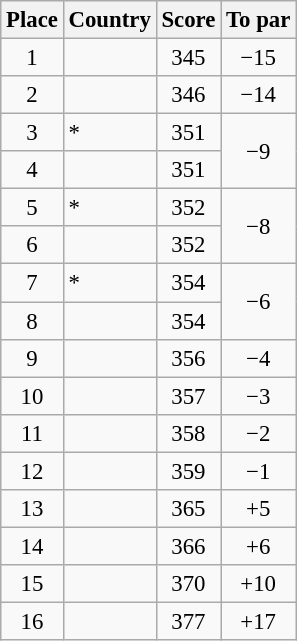<table class="wikitable" style="font-size:95%;">
<tr>
<th>Place</th>
<th>Country</th>
<th>Score</th>
<th>To par</th>
</tr>
<tr>
<td align=center>1</td>
<td></td>
<td align=center>345</td>
<td align=center>−15</td>
</tr>
<tr>
<td align=center>2</td>
<td></td>
<td align=center>346</td>
<td align=center>−14</td>
</tr>
<tr>
<td align=center>3</td>
<td> *</td>
<td align=center>351</td>
<td rowspan=2 align=center>−9</td>
</tr>
<tr>
<td align=center>4</td>
<td></td>
<td align=center>351</td>
</tr>
<tr>
<td align=center>5</td>
<td> *</td>
<td align=center>352</td>
<td rowspan=2 align=center>−8</td>
</tr>
<tr>
<td align=center>6</td>
<td></td>
<td align=center>352</td>
</tr>
<tr>
<td align=center>7</td>
<td> *</td>
<td align=center>354</td>
<td rowspan=2 align=center>−6</td>
</tr>
<tr>
<td align=center>8</td>
<td></td>
<td align=center>354</td>
</tr>
<tr>
<td align=center>9</td>
<td></td>
<td align=center>356</td>
<td align=center>−4</td>
</tr>
<tr>
<td align=center>10</td>
<td></td>
<td align=center>357</td>
<td align=center>−3</td>
</tr>
<tr>
<td align=center>11</td>
<td></td>
<td align=center>358</td>
<td align=center>−2</td>
</tr>
<tr>
<td align=center>12</td>
<td></td>
<td align=center>359</td>
<td align=center>−1</td>
</tr>
<tr>
<td align=center>13</td>
<td></td>
<td align=center>365</td>
<td align=center>+5</td>
</tr>
<tr>
<td align=center>14</td>
<td></td>
<td align=center>366</td>
<td align=center>+6</td>
</tr>
<tr>
<td align=center>15</td>
<td></td>
<td align=center>370</td>
<td align=center>+10</td>
</tr>
<tr>
<td align=center>16</td>
<td></td>
<td align=center>377</td>
<td align=center>+17</td>
</tr>
</table>
